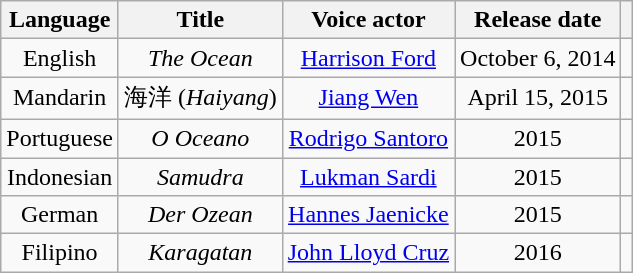<table class="wikitable">
<tr>
<th>Language</th>
<th>Title</th>
<th>Voice actor</th>
<th>Release date</th>
<th></th>
</tr>
<tr>
<td style="text-align: center;">English</td>
<td style="text-align: center;"><em>The Ocean</em></td>
<td style="text-align: center;"><a href='#'>Harrison Ford</a></td>
<td style="text-align: center;">October 6, 2014</td>
<td style="text-align: center;"></td>
</tr>
<tr>
<td style="text-align: center;">Mandarin</td>
<td style="text-align: center;">海洋 (<em>Haiyang</em>)</td>
<td style="text-align: center;"><a href='#'>Jiang Wen</a></td>
<td style="text-align: center;">April 15, 2015</td>
<td style="text-align: center;"></td>
</tr>
<tr>
<td style="text-align: center;">Portuguese</td>
<td style="text-align: center;"><em>O Oceano</em></td>
<td style="text-align: center;"><a href='#'>Rodrigo Santoro</a></td>
<td style="text-align: center;">2015</td>
<td style="text-align: center;"></td>
</tr>
<tr>
<td style="text-align: center;">Indonesian</td>
<td style="text-align: center;"><em>Samudra</em></td>
<td style="text-align: center;"><a href='#'>Lukman Sardi</a></td>
<td style="text-align: center;">2015</td>
<td style="text-align: center;"></td>
</tr>
<tr>
<td style="text-align: center;">German</td>
<td style="text-align: center;"><em>Der Ozean</em></td>
<td style="text-align: center;"><a href='#'>Hannes Jaenicke</a></td>
<td style="text-align: center;">2015</td>
<td style="text-align: center;"></td>
</tr>
<tr>
<td style="text-align: center;">Filipino</td>
<td style="text-align: center;"><em>Karagatan</em></td>
<td style="text-align: center;"><a href='#'>John Lloyd Cruz</a></td>
<td style="text-align: center;">2016</td>
<td style="text-align: center;"></td>
</tr>
</table>
